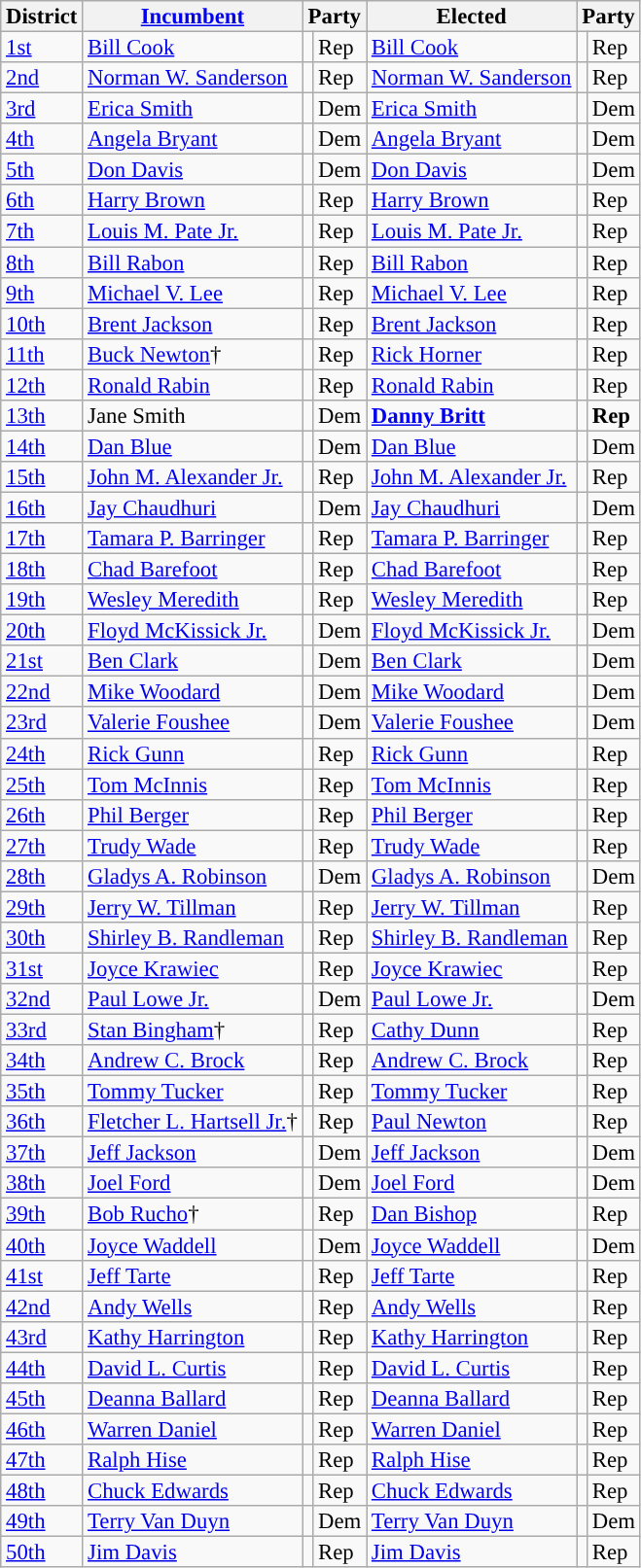<table class="sortable wikitable" style="font-size:95%;line-height:14px;">
<tr>
<th class="unsortable">District</th>
<th class="unsortable"><a href='#'>Incumbent</a></th>
<th colspan="2">Party</th>
<th class="unsortable">Elected</th>
<th colspan="2">Party</th>
</tr>
<tr>
<td><a href='#'>1st</a></td>
<td><a href='#'>Bill Cook</a></td>
<td style="background:"></td>
<td>Rep</td>
<td><a href='#'>Bill Cook</a></td>
<td style="background:"></td>
<td>Rep</td>
</tr>
<tr>
<td><a href='#'>2nd</a></td>
<td><a href='#'>Norman W. Sanderson</a></td>
<td style="background:"></td>
<td>Rep</td>
<td><a href='#'>Norman W. Sanderson</a></td>
<td style="background:"></td>
<td>Rep</td>
</tr>
<tr>
<td><a href='#'>3rd</a></td>
<td><a href='#'>Erica Smith</a></td>
<td style="background:"></td>
<td>Dem</td>
<td><a href='#'>Erica Smith</a></td>
<td style="background:"></td>
<td>Dem</td>
</tr>
<tr>
<td><a href='#'>4th</a></td>
<td><a href='#'>Angela Bryant</a></td>
<td style="background:"></td>
<td>Dem</td>
<td><a href='#'>Angela Bryant</a></td>
<td style="background:"></td>
<td>Dem</td>
</tr>
<tr>
<td><a href='#'>5th</a></td>
<td><a href='#'>Don Davis</a></td>
<td style="background:"></td>
<td>Dem</td>
<td><a href='#'>Don Davis</a></td>
<td style="background:"></td>
<td>Dem</td>
</tr>
<tr>
<td><a href='#'>6th</a></td>
<td><a href='#'>Harry Brown</a></td>
<td style="background:"></td>
<td>Rep</td>
<td><a href='#'>Harry Brown</a></td>
<td style="background:"></td>
<td>Rep</td>
</tr>
<tr>
<td><a href='#'>7th</a></td>
<td><a href='#'>Louis M. Pate Jr.</a></td>
<td style="background:"></td>
<td>Rep</td>
<td><a href='#'>Louis M. Pate Jr.</a></td>
<td style="background:"></td>
<td>Rep</td>
</tr>
<tr>
<td><a href='#'>8th</a></td>
<td><a href='#'>Bill Rabon</a></td>
<td style="background:"></td>
<td>Rep</td>
<td><a href='#'>Bill Rabon</a></td>
<td style="background:"></td>
<td>Rep</td>
</tr>
<tr>
<td><a href='#'>9th</a></td>
<td><a href='#'>Michael V. Lee</a></td>
<td style="background:"></td>
<td>Rep</td>
<td><a href='#'>Michael V. Lee</a></td>
<td style="background:"></td>
<td>Rep</td>
</tr>
<tr>
<td><a href='#'>10th</a></td>
<td><a href='#'>Brent Jackson</a></td>
<td style="background:"></td>
<td>Rep</td>
<td><a href='#'>Brent Jackson</a></td>
<td style="background:"></td>
<td>Rep</td>
</tr>
<tr>
<td><a href='#'>11th</a></td>
<td><a href='#'>Buck Newton</a>†</td>
<td style="background:"></td>
<td>Rep</td>
<td><a href='#'>Rick Horner</a></td>
<td style="background:"></td>
<td>Rep</td>
</tr>
<tr>
<td><a href='#'>12th</a></td>
<td><a href='#'>Ronald Rabin</a></td>
<td style="background:"></td>
<td>Rep</td>
<td><a href='#'>Ronald Rabin</a></td>
<td style="background:"></td>
<td>Rep</td>
</tr>
<tr>
<td><a href='#'>13th</a></td>
<td>Jane Smith</td>
<td style="background:"></td>
<td>Dem</td>
<td><strong><a href='#'>Danny Britt</a></strong></td>
<td style="background:"></td>
<td><strong>Rep</strong></td>
</tr>
<tr>
<td><a href='#'>14th</a></td>
<td><a href='#'>Dan Blue</a></td>
<td style="background:"></td>
<td>Dem</td>
<td><a href='#'>Dan Blue</a></td>
<td style="background:"></td>
<td>Dem</td>
</tr>
<tr>
<td><a href='#'>15th</a></td>
<td><a href='#'>John M. Alexander Jr.</a></td>
<td style="background:"></td>
<td>Rep</td>
<td><a href='#'>John M. Alexander Jr.</a></td>
<td style="background:"></td>
<td>Rep</td>
</tr>
<tr>
<td><a href='#'>16th</a></td>
<td><a href='#'>Jay Chaudhuri</a></td>
<td style="background:"></td>
<td>Dem</td>
<td><a href='#'>Jay Chaudhuri</a></td>
<td style="background:"></td>
<td>Dem</td>
</tr>
<tr>
<td><a href='#'>17th</a></td>
<td><a href='#'>Tamara P. Barringer</a></td>
<td style="background:"></td>
<td>Rep</td>
<td><a href='#'>Tamara P. Barringer</a></td>
<td style="background:"></td>
<td>Rep</td>
</tr>
<tr>
<td><a href='#'>18th</a></td>
<td><a href='#'>Chad Barefoot</a></td>
<td style="background:"></td>
<td>Rep</td>
<td><a href='#'>Chad Barefoot</a></td>
<td style="background:"></td>
<td>Rep</td>
</tr>
<tr>
<td><a href='#'>19th</a></td>
<td><a href='#'>Wesley Meredith</a></td>
<td style="background:"></td>
<td>Rep</td>
<td><a href='#'>Wesley Meredith</a></td>
<td style="background:"></td>
<td>Rep</td>
</tr>
<tr>
<td><a href='#'>20th</a></td>
<td><a href='#'>Floyd McKissick Jr.</a></td>
<td style="background:"></td>
<td>Dem</td>
<td><a href='#'>Floyd McKissick Jr.</a></td>
<td style="background:"></td>
<td>Dem</td>
</tr>
<tr>
<td><a href='#'>21st</a></td>
<td><a href='#'>Ben Clark</a></td>
<td style="background:"></td>
<td>Dem</td>
<td><a href='#'>Ben Clark</a></td>
<td style="background:"></td>
<td>Dem</td>
</tr>
<tr>
<td><a href='#'>22nd</a></td>
<td><a href='#'>Mike Woodard</a></td>
<td style="background:"></td>
<td>Dem</td>
<td><a href='#'>Mike Woodard</a></td>
<td style="background:"></td>
<td>Dem</td>
</tr>
<tr>
<td><a href='#'>23rd</a></td>
<td><a href='#'>Valerie Foushee</a></td>
<td style="background:"></td>
<td>Dem</td>
<td><a href='#'>Valerie Foushee</a></td>
<td style="background:"></td>
<td>Dem</td>
</tr>
<tr>
<td><a href='#'>24th</a></td>
<td><a href='#'>Rick Gunn</a></td>
<td style="background:"></td>
<td>Rep</td>
<td><a href='#'>Rick Gunn</a></td>
<td style="background:"></td>
<td>Rep</td>
</tr>
<tr>
<td><a href='#'>25th</a></td>
<td><a href='#'>Tom McInnis</a></td>
<td style="background:"></td>
<td>Rep</td>
<td><a href='#'>Tom McInnis</a></td>
<td style="background:"></td>
<td>Rep</td>
</tr>
<tr>
<td><a href='#'>26th</a></td>
<td><a href='#'>Phil Berger</a></td>
<td style="background:"></td>
<td>Rep</td>
<td><a href='#'>Phil Berger</a></td>
<td style="background:"></td>
<td>Rep</td>
</tr>
<tr>
<td><a href='#'>27th</a></td>
<td><a href='#'>Trudy Wade</a></td>
<td style="background:"></td>
<td>Rep</td>
<td><a href='#'>Trudy Wade</a></td>
<td style="background:"></td>
<td>Rep</td>
</tr>
<tr>
<td><a href='#'>28th</a></td>
<td><a href='#'>Gladys A. Robinson</a></td>
<td style="background:"></td>
<td>Dem</td>
<td><a href='#'>Gladys A. Robinson</a></td>
<td style="background:"></td>
<td>Dem</td>
</tr>
<tr>
<td><a href='#'>29th</a></td>
<td><a href='#'>Jerry W. Tillman</a></td>
<td style="background:"></td>
<td>Rep</td>
<td><a href='#'>Jerry W. Tillman</a></td>
<td style="background:"></td>
<td>Rep</td>
</tr>
<tr>
<td><a href='#'>30th</a></td>
<td><a href='#'>Shirley B. Randleman</a></td>
<td style="background:"></td>
<td>Rep</td>
<td><a href='#'>Shirley B. Randleman</a></td>
<td style="background:"></td>
<td>Rep</td>
</tr>
<tr>
<td><a href='#'>31st</a></td>
<td><a href='#'>Joyce Krawiec</a></td>
<td style="background:"></td>
<td>Rep</td>
<td><a href='#'>Joyce Krawiec</a></td>
<td style="background:"></td>
<td>Rep</td>
</tr>
<tr>
<td><a href='#'>32nd</a></td>
<td><a href='#'>Paul Lowe Jr.</a></td>
<td style="background:"></td>
<td>Dem</td>
<td><a href='#'>Paul Lowe Jr.</a></td>
<td style="background:"></td>
<td>Dem</td>
</tr>
<tr>
<td><a href='#'>33rd</a></td>
<td><a href='#'>Stan Bingham</a>†</td>
<td style="background:"></td>
<td>Rep</td>
<td><a href='#'>Cathy Dunn</a></td>
<td style="background:"></td>
<td>Rep</td>
</tr>
<tr>
<td><a href='#'>34th</a></td>
<td><a href='#'>Andrew C. Brock</a></td>
<td style="background:"></td>
<td>Rep</td>
<td><a href='#'>Andrew C. Brock</a></td>
<td style="background:"></td>
<td>Rep</td>
</tr>
<tr>
<td><a href='#'>35th</a></td>
<td><a href='#'>Tommy Tucker</a></td>
<td style="background:"></td>
<td>Rep</td>
<td><a href='#'>Tommy Tucker</a></td>
<td style="background:"></td>
<td>Rep</td>
</tr>
<tr>
<td><a href='#'>36th</a></td>
<td><a href='#'>Fletcher L. Hartsell Jr.</a>†</td>
<td style="background:"></td>
<td>Rep</td>
<td><a href='#'>Paul Newton</a></td>
<td style="background:"></td>
<td>Rep</td>
</tr>
<tr>
<td><a href='#'>37th</a></td>
<td><a href='#'>Jeff Jackson</a></td>
<td style="background:"></td>
<td>Dem</td>
<td><a href='#'>Jeff Jackson</a></td>
<td style="background:"></td>
<td>Dem</td>
</tr>
<tr>
<td><a href='#'>38th</a></td>
<td><a href='#'>Joel Ford</a></td>
<td style="background:"></td>
<td>Dem</td>
<td><a href='#'>Joel Ford</a></td>
<td style="background:"></td>
<td>Dem</td>
</tr>
<tr>
<td><a href='#'>39th</a></td>
<td><a href='#'>Bob Rucho</a>†</td>
<td style="background:"></td>
<td>Rep</td>
<td><a href='#'>Dan Bishop</a></td>
<td style="background:"></td>
<td>Rep</td>
</tr>
<tr>
<td><a href='#'>40th</a></td>
<td><a href='#'>Joyce Waddell</a></td>
<td style="background:"></td>
<td>Dem</td>
<td><a href='#'>Joyce Waddell</a></td>
<td style="background:"></td>
<td>Dem</td>
</tr>
<tr>
<td><a href='#'>41st</a></td>
<td><a href='#'>Jeff Tarte</a></td>
<td style="background:"></td>
<td>Rep</td>
<td><a href='#'>Jeff Tarte</a></td>
<td style="background:"></td>
<td>Rep</td>
</tr>
<tr>
<td><a href='#'>42nd</a></td>
<td><a href='#'>Andy Wells</a></td>
<td style="background:"></td>
<td>Rep</td>
<td><a href='#'>Andy Wells</a></td>
<td style="background:"></td>
<td>Rep</td>
</tr>
<tr>
<td><a href='#'>43rd</a></td>
<td><a href='#'>Kathy Harrington</a></td>
<td style="background:"></td>
<td>Rep</td>
<td><a href='#'>Kathy Harrington</a></td>
<td style="background:"></td>
<td>Rep</td>
</tr>
<tr>
<td><a href='#'>44th</a></td>
<td><a href='#'>David L. Curtis</a></td>
<td style="background:"></td>
<td>Rep</td>
<td><a href='#'>David L. Curtis</a></td>
<td style="background:"></td>
<td>Rep</td>
</tr>
<tr>
<td><a href='#'>45th</a></td>
<td><a href='#'>Deanna Ballard</a></td>
<td style="background:"></td>
<td>Rep</td>
<td><a href='#'>Deanna Ballard</a></td>
<td style="background:"></td>
<td>Rep</td>
</tr>
<tr>
<td><a href='#'>46th</a></td>
<td><a href='#'>Warren Daniel</a></td>
<td style="background:"></td>
<td>Rep</td>
<td><a href='#'>Warren Daniel</a></td>
<td style="background:"></td>
<td>Rep</td>
</tr>
<tr>
<td><a href='#'>47th</a></td>
<td><a href='#'>Ralph Hise</a></td>
<td style="background:"></td>
<td>Rep</td>
<td><a href='#'>Ralph Hise</a></td>
<td style="background:"></td>
<td>Rep</td>
</tr>
<tr>
<td><a href='#'>48th</a></td>
<td><a href='#'>Chuck Edwards</a></td>
<td style="background:"></td>
<td>Rep</td>
<td><a href='#'>Chuck Edwards</a></td>
<td style="background:"></td>
<td>Rep</td>
</tr>
<tr>
<td><a href='#'>49th</a></td>
<td><a href='#'>Terry Van Duyn</a></td>
<td style="background:"></td>
<td>Dem</td>
<td><a href='#'>Terry Van Duyn</a></td>
<td style="background:"></td>
<td>Dem</td>
</tr>
<tr>
<td><a href='#'>50th</a></td>
<td><a href='#'>Jim Davis</a></td>
<td style="background:"></td>
<td>Rep</td>
<td><a href='#'>Jim Davis</a></td>
<td style="background:"></td>
<td>Rep</td>
</tr>
</table>
